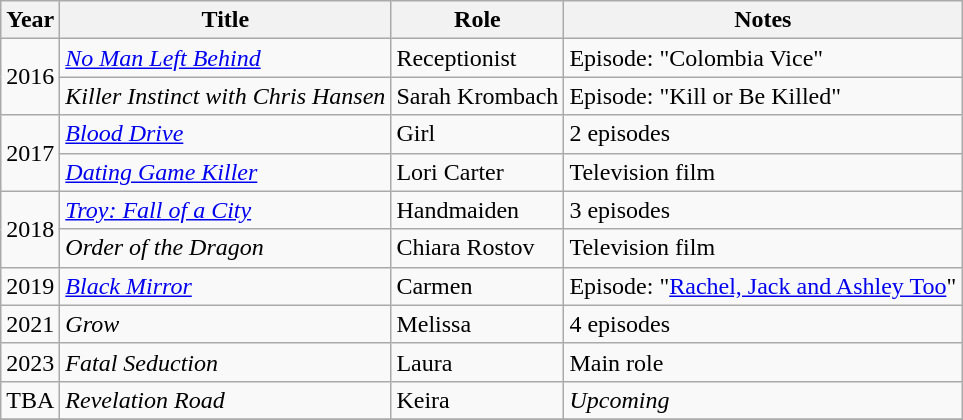<table class="wikitable unsortable">
<tr>
<th>Year</th>
<th>Title</th>
<th>Role</th>
<th>Notes</th>
</tr>
<tr>
<td rowspan="2">2016</td>
<td><em><a href='#'>No Man Left Behind</a></em></td>
<td>Receptionist</td>
<td>Episode: "Colombia Vice"</td>
</tr>
<tr>
<td><em>Killer Instinct with Chris Hansen</em></td>
<td>Sarah Krombach</td>
<td>Episode: "Kill or Be Killed"</td>
</tr>
<tr>
<td rowspan="2">2017</td>
<td><em><a href='#'>Blood Drive</a></em></td>
<td>Girl</td>
<td>2 episodes</td>
</tr>
<tr>
<td><em><a href='#'>Dating Game Killer</a></em></td>
<td>Lori Carter</td>
<td>Television film</td>
</tr>
<tr>
<td rowspan="2">2018</td>
<td><em><a href='#'>Troy: Fall of a City</a></em></td>
<td>Handmaiden</td>
<td>3 episodes</td>
</tr>
<tr>
<td><em>Order of the Dragon</em></td>
<td>Chiara Rostov</td>
<td>Television film</td>
</tr>
<tr>
<td>2019</td>
<td><em><a href='#'>Black Mirror</a></em></td>
<td>Carmen</td>
<td>Episode: "<a href='#'>Rachel, Jack and Ashley Too</a>"</td>
</tr>
<tr>
<td>2021</td>
<td><em>Grow</em></td>
<td>Melissa</td>
<td>4 episodes</td>
</tr>
<tr>
<td>2023</td>
<td><em>Fatal Seduction</em></td>
<td>Laura</td>
<td>Main role</td>
</tr>
<tr>
<td>TBA</td>
<td><em>Revelation Road</em></td>
<td>Keira</td>
<td><em>Upcoming</em></td>
</tr>
<tr>
</tr>
</table>
